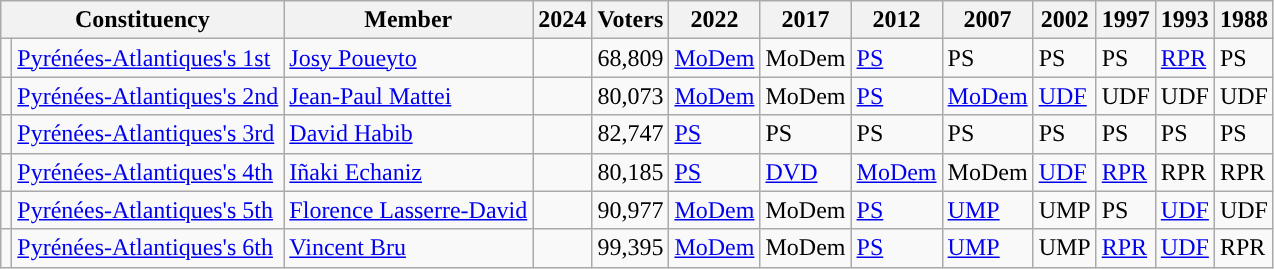<table class="wikitable sortable">
<tr>
<th colspan="2">Constituency</th>
<th>Member</th>
<th>2024</th>
<th>Voters</th>
<th>2022</th>
<th>2017</th>
<th>2012</th>
<th>2007</th>
<th>2002</th>
<th>1997</th>
<th>1993</th>
<th>1988</th>
</tr>
<tr>
<td style="background-color: "></td>
<td><a href='#'>Pyrénées-Atlantiques's 1st</a></td>
<td><a href='#'>Josy Poueyto</a></td>
<td></td>
<td>68,809</td>
<td><a href='#'>MoDem</a></td>
<td>MoDem</td>
<td><a href='#'>PS</a></td>
<td>PS</td>
<td>PS</td>
<td>PS</td>
<td><a href='#'>RPR</a></td>
<td>PS</td>
</tr>
<tr>
<td style="background-color: "></td>
<td><a href='#'>Pyrénées-Atlantiques's 2nd</a></td>
<td><a href='#'>Jean-Paul Mattei</a></td>
<td></td>
<td>80,073</td>
<td><a href='#'>MoDem</a></td>
<td>MoDem</td>
<td><a href='#'>PS</a></td>
<td><a href='#'>MoDem</a></td>
<td><a href='#'>UDF</a></td>
<td>UDF</td>
<td>UDF</td>
<td>UDF</td>
</tr>
<tr>
<td style="background-color: "></td>
<td><a href='#'>Pyrénées-Atlantiques's 3rd</a></td>
<td><a href='#'>David Habib</a></td>
<td></td>
<td>82,747</td>
<td><a href='#'>PS</a></td>
<td>PS</td>
<td>PS</td>
<td>PS</td>
<td>PS</td>
<td>PS</td>
<td>PS</td>
<td>PS</td>
</tr>
<tr>
<td style="background-color: "></td>
<td><a href='#'>Pyrénées-Atlantiques's 4th</a></td>
<td><a href='#'>Iñaki Echaniz</a></td>
<td></td>
<td>80,185</td>
<td><a href='#'>PS</a></td>
<td><a href='#'>DVD</a></td>
<td><a href='#'>MoDem</a></td>
<td>MoDem</td>
<td><a href='#'>UDF</a></td>
<td><a href='#'>RPR</a></td>
<td>RPR</td>
<td>RPR</td>
</tr>
<tr>
<td style="background-color: "></td>
<td><a href='#'>Pyrénées-Atlantiques's 5th</a></td>
<td><a href='#'>Florence Lasserre-David</a></td>
<td></td>
<td>90,977</td>
<td><a href='#'>MoDem</a></td>
<td>MoDem</td>
<td><a href='#'>PS</a></td>
<td><a href='#'>UMP</a></td>
<td>UMP</td>
<td>PS</td>
<td><a href='#'>UDF</a></td>
<td>UDF</td>
</tr>
<tr>
<td style="background-color: "></td>
<td><a href='#'>Pyrénées-Atlantiques's 6th</a></td>
<td><a href='#'>Vincent Bru</a></td>
<td></td>
<td>99,395</td>
<td><a href='#'>MoDem</a></td>
<td>MoDem</td>
<td><a href='#'>PS</a></td>
<td><a href='#'>UMP</a></td>
<td>UMP</td>
<td><a href='#'>RPR</a></td>
<td><a href='#'>UDF</a></td>
<td>RPR</td>
</tr>
</table>
